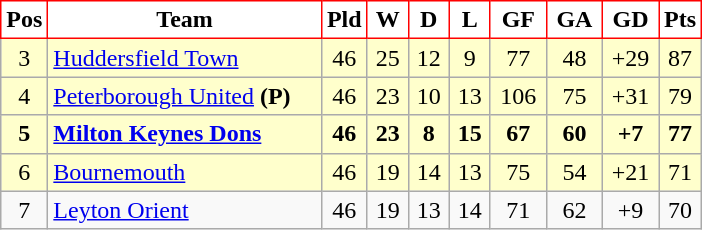<table class="wikitable" style="text-align: center;">
<tr>
<th width=20 style="background:#FFFFFF; color:black; border:1px solid red;">Pos</th>
<th width=175 style="background:#FFFFFF; color:black; border:1px solid red;">Team</th>
<th width=20 style="background:#FFFFFF; color:black; border:1px solid red;">Pld</th>
<th width=20 style="background:#FFFFFF; color:black; border:1px solid red;">W</th>
<th width=20 style="background:#FFFFFF; color:black; border:1px solid red;">D</th>
<th width=20 style="background:#FFFFFF; color:black; border:1px solid red;">L</th>
<th width=30 style="background:#FFFFFF; color:black; border:1px solid red;">GF</th>
<th width=30 style="background:#FFFFFF; color:black; border:1px solid red;">GA</th>
<th width=30 style="background:#FFFFFF; color:black; border:1px solid red;">GD</th>
<th width=20 style="background:#FFFFFF; color:black; border:1px solid red;">Pts</th>
</tr>
<tr bgcolor="#ffffcc">
<td>3</td>
<td align=left><a href='#'>Huddersfield Town</a></td>
<td>46</td>
<td>25</td>
<td>12</td>
<td>9</td>
<td>77</td>
<td>48</td>
<td>+29</td>
<td>87</td>
</tr>
<tr bgcolor="#ffffcc">
<td>4</td>
<td align=left><a href='#'>Peterborough United</a> <strong>(P)</strong></td>
<td>46</td>
<td>23</td>
<td>10</td>
<td>13</td>
<td>106</td>
<td>75</td>
<td>+31</td>
<td>79</td>
</tr>
<tr bgcolor="#ffffcc">
<td><strong>5</strong></td>
<td align=left><strong><a href='#'>Milton Keynes Dons</a></strong></td>
<td><strong>46</strong></td>
<td><strong>23</strong></td>
<td><strong>8</strong></td>
<td><strong>15</strong></td>
<td><strong>67</strong></td>
<td><strong>60</strong></td>
<td><strong>+7</strong></td>
<td><strong>77</strong></td>
</tr>
<tr bgcolor="#ffffcc">
<td>6</td>
<td align=left><a href='#'>Bournemouth</a></td>
<td>46</td>
<td>19</td>
<td>14</td>
<td>13</td>
<td>75</td>
<td>54</td>
<td>+21</td>
<td>71</td>
</tr>
<tr>
<td>7</td>
<td align=left><a href='#'>Leyton Orient</a></td>
<td>46</td>
<td>19</td>
<td>13</td>
<td>14</td>
<td>71</td>
<td>62</td>
<td>+9</td>
<td>70</td>
</tr>
</table>
